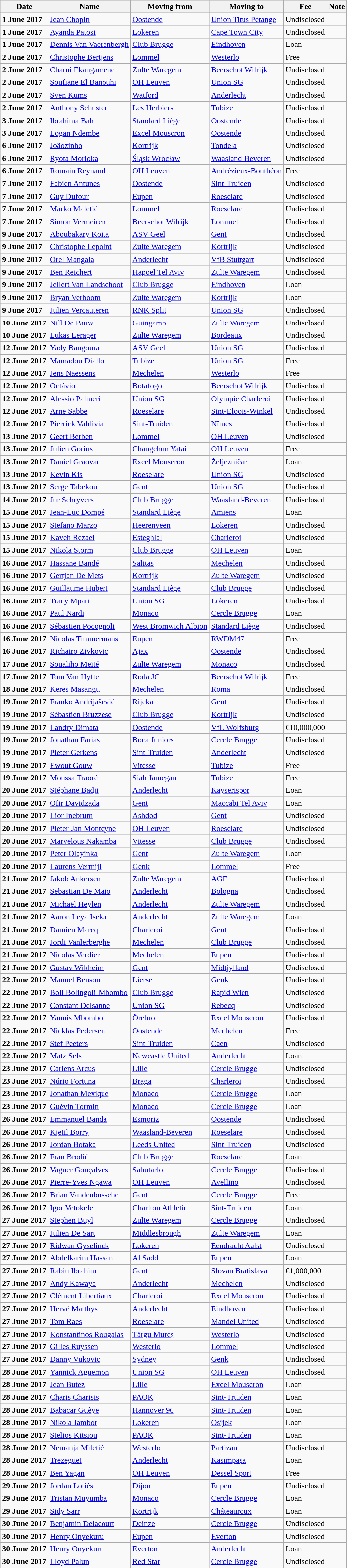<table class="wikitable sortable">
<tr>
<th>Date</th>
<th>Name</th>
<th>Moving from</th>
<th>Moving to</th>
<th>Fee</th>
<th>Note</th>
</tr>
<tr>
<td><strong>1 June 2017</strong></td>
<td> <a href='#'>Jean Chopin</a></td>
<td> <a href='#'>Oostende</a></td>
<td> <a href='#'>Union Titus Pétange</a></td>
<td>Undisclosed </td>
<td></td>
</tr>
<tr>
<td><strong>1 June 2017</strong></td>
<td> <a href='#'>Ayanda Patosi</a></td>
<td> <a href='#'>Lokeren</a></td>
<td> <a href='#'>Cape Town City</a></td>
<td>Undisclosed </td>
<td></td>
</tr>
<tr>
<td><strong>1 June 2017</strong></td>
<td> <a href='#'>Dennis Van Vaerenbergh</a></td>
<td> <a href='#'>Club Brugge</a></td>
<td> <a href='#'>Eindhoven</a></td>
<td>Loan </td>
<td></td>
</tr>
<tr>
<td><strong>2 June 2017</strong></td>
<td> <a href='#'>Christophe Bertjens</a></td>
<td> <a href='#'>Lommel</a></td>
<td> <a href='#'>Westerlo</a></td>
<td>Free </td>
<td></td>
</tr>
<tr>
<td><strong>2 June 2017</strong></td>
<td> <a href='#'>Charni Ekangamene</a></td>
<td> <a href='#'>Zulte Waregem</a></td>
<td> <a href='#'>Beerschot Wilrijk</a></td>
<td>Undisclosed </td>
<td align=center></td>
</tr>
<tr>
<td><strong>2 June 2017</strong></td>
<td> <a href='#'>Soufiane El Banouhi</a></td>
<td> <a href='#'>OH Leuven</a></td>
<td> <a href='#'>Union SG</a></td>
<td>Undisclosed </td>
<td></td>
</tr>
<tr>
<td><strong>2 June 2017</strong></td>
<td> <a href='#'>Sven Kums</a></td>
<td> <a href='#'>Watford</a></td>
<td> <a href='#'>Anderlecht</a></td>
<td>Undisclosed </td>
<td></td>
</tr>
<tr>
<td><strong>2 June 2017</strong></td>
<td> <a href='#'>Anthony Schuster</a></td>
<td> <a href='#'>Les Herbiers</a></td>
<td> <a href='#'>Tubize</a></td>
<td>Undisclosed </td>
<td></td>
</tr>
<tr>
<td><strong>3 June 2017</strong></td>
<td> <a href='#'>Ibrahima Bah</a></td>
<td> <a href='#'>Standard Liège</a></td>
<td> <a href='#'>Oostende</a></td>
<td>Undisclosed </td>
<td></td>
</tr>
<tr>
<td><strong>3 June 2017</strong></td>
<td> <a href='#'>Logan Ndembe</a></td>
<td> <a href='#'>Excel Mouscron</a></td>
<td> <a href='#'>Oostende</a></td>
<td>Undisclosed </td>
<td></td>
</tr>
<tr>
<td><strong>6 June 2017</strong></td>
<td> <a href='#'>Joãozinho</a></td>
<td> <a href='#'>Kortrijk</a></td>
<td> <a href='#'>Tondela</a></td>
<td>Undisclosed </td>
<td></td>
</tr>
<tr>
<td><strong>6 June 2017</strong></td>
<td> <a href='#'>Ryota Morioka</a></td>
<td> <a href='#'>Śląsk Wrocław</a></td>
<td> <a href='#'>Waasland-Beveren</a></td>
<td>Undisclosed </td>
<td></td>
</tr>
<tr>
<td><strong>6 June 2017</strong></td>
<td> <a href='#'>Romain Reynaud</a></td>
<td> <a href='#'>OH Leuven</a></td>
<td> <a href='#'>Andrézieux-Bouthéon</a></td>
<td>Free </td>
<td></td>
</tr>
<tr>
<td><strong>7 June 2017</strong></td>
<td> <a href='#'>Fabien Antunes</a></td>
<td> <a href='#'>Oostende</a></td>
<td> <a href='#'>Sint-Truiden</a></td>
<td>Undisclosed </td>
<td></td>
</tr>
<tr>
<td><strong>7 June 2017</strong></td>
<td> <a href='#'>Guy Dufour</a></td>
<td> <a href='#'>Eupen</a></td>
<td> <a href='#'>Roeselare</a></td>
<td>Undisclosed </td>
<td></td>
</tr>
<tr>
<td><strong>7 June 2017</strong></td>
<td> <a href='#'>Marko Maletić</a></td>
<td> <a href='#'>Lommel</a></td>
<td> <a href='#'>Roeselare</a></td>
<td>Undisclosed </td>
<td></td>
</tr>
<tr>
<td><strong>7 June 2017</strong></td>
<td> <a href='#'>Simon Vermeiren</a></td>
<td> <a href='#'>Beerschot Wilrijk</a></td>
<td> <a href='#'>Lommel</a></td>
<td>Undisclosed </td>
<td></td>
</tr>
<tr>
<td><strong>9 June 2017</strong></td>
<td> <a href='#'>Aboubakary Koita</a></td>
<td> <a href='#'>ASV Geel</a></td>
<td> <a href='#'>Gent</a></td>
<td>Undisclosed </td>
<td></td>
</tr>
<tr>
<td><strong>9 June 2017</strong></td>
<td> <a href='#'>Christophe Lepoint</a></td>
<td> <a href='#'>Zulte Waregem</a></td>
<td> <a href='#'>Kortrijk</a></td>
<td>Undisclosed </td>
<td></td>
</tr>
<tr>
<td><strong>9 June 2017</strong></td>
<td> <a href='#'>Orel Mangala</a></td>
<td> <a href='#'>Anderlecht</a></td>
<td> <a href='#'>VfB Stuttgart</a></td>
<td>Undisclosed </td>
<td align=center></td>
</tr>
<tr>
<td><strong>9 June 2017</strong></td>
<td> <a href='#'>Ben Reichert</a></td>
<td> <a href='#'>Hapoel Tel Aviv</a></td>
<td> <a href='#'>Zulte Waregem</a></td>
<td>Undisclosed </td>
<td></td>
</tr>
<tr>
<td><strong>9 June 2017</strong></td>
<td> <a href='#'>Jellert Van Landschoot</a></td>
<td> <a href='#'>Club Brugge</a></td>
<td> <a href='#'>Eindhoven</a></td>
<td>Loan </td>
<td></td>
</tr>
<tr>
<td><strong>9 June 2017</strong></td>
<td> <a href='#'>Bryan Verboom</a></td>
<td> <a href='#'>Zulte Waregem</a></td>
<td> <a href='#'>Kortrijk</a></td>
<td>Loan </td>
<td align=center></td>
</tr>
<tr>
<td><strong>9 June 2017</strong></td>
<td> <a href='#'>Julien Vercauteren</a></td>
<td> <a href='#'>RNK Split</a></td>
<td> <a href='#'>Union SG</a></td>
<td>Undisclosed </td>
<td></td>
</tr>
<tr>
<td><strong>10 June 2017</strong></td>
<td> <a href='#'>Nill De Pauw</a></td>
<td> <a href='#'>Guingamp</a></td>
<td> <a href='#'>Zulte Waregem</a></td>
<td>Undisclosed </td>
<td></td>
</tr>
<tr>
<td><strong>10 June 2017</strong></td>
<td> <a href='#'>Lukas Lerager</a></td>
<td> <a href='#'>Zulte Waregem</a></td>
<td> <a href='#'>Bordeaux</a></td>
<td>Undisclosed </td>
<td></td>
</tr>
<tr>
<td><strong>12 June 2017</strong></td>
<td> <a href='#'>Yady Bangoura</a></td>
<td> <a href='#'>ASV Geel</a></td>
<td> <a href='#'>Union SG</a></td>
<td>Undisclosed </td>
<td></td>
</tr>
<tr>
<td><strong>12 June 2017</strong></td>
<td> <a href='#'>Mamadou Diallo</a></td>
<td> <a href='#'>Tubize</a></td>
<td> <a href='#'>Union SG</a></td>
<td>Free </td>
<td></td>
</tr>
<tr>
<td><strong>12 June 2017</strong></td>
<td> <a href='#'>Jens Naessens</a></td>
<td> <a href='#'>Mechelen</a></td>
<td> <a href='#'>Westerlo</a></td>
<td>Free </td>
<td align=center></td>
</tr>
<tr>
<td><strong>12 June 2017</strong></td>
<td> <a href='#'>Octávio</a></td>
<td> <a href='#'>Botafogo</a></td>
<td> <a href='#'>Beerschot Wilrijk</a></td>
<td>Undisclosed </td>
<td></td>
</tr>
<tr>
<td><strong>12 June 2017</strong></td>
<td> <a href='#'>Alessio Palmeri</a></td>
<td> <a href='#'>Union SG</a></td>
<td> <a href='#'>Olympic Charleroi</a></td>
<td>Undisclosed </td>
<td></td>
</tr>
<tr>
<td><strong>12 June 2017</strong></td>
<td> <a href='#'>Arne Sabbe</a></td>
<td> <a href='#'>Roeselare</a></td>
<td> <a href='#'>Sint-Eloois-Winkel</a></td>
<td>Undisclosed </td>
<td></td>
</tr>
<tr>
<td><strong>12 June 2017</strong></td>
<td> <a href='#'>Pierrick Valdivia</a></td>
<td> <a href='#'>Sint-Truiden</a></td>
<td> <a href='#'>Nîmes</a></td>
<td>Undisclosed </td>
<td></td>
</tr>
<tr>
<td><strong>13 June 2017</strong></td>
<td> <a href='#'>Geert Berben</a></td>
<td> <a href='#'>Lommel</a></td>
<td> <a href='#'>OH Leuven</a></td>
<td>Undisclosed </td>
<td></td>
</tr>
<tr>
<td><strong>13 June 2017</strong></td>
<td> <a href='#'>Julien Gorius</a></td>
<td> <a href='#'>Changchun Yatai</a></td>
<td> <a href='#'>OH Leuven</a></td>
<td>Free </td>
<td></td>
</tr>
<tr>
<td><strong>13 June 2017</strong></td>
<td> <a href='#'>Daniel Graovac</a></td>
<td> <a href='#'>Excel Mouscron</a></td>
<td> <a href='#'>Željezničar</a></td>
<td>Loan </td>
<td align=center></td>
</tr>
<tr>
<td><strong>13 June 2017</strong></td>
<td> <a href='#'>Kevin Kis</a></td>
<td> <a href='#'>Roeselare</a></td>
<td> <a href='#'>Union SG</a></td>
<td>Undisclosed </td>
<td></td>
</tr>
<tr>
<td><strong>13 June 2017</strong></td>
<td> <a href='#'>Serge Tabekou</a></td>
<td> <a href='#'>Gent</a></td>
<td> <a href='#'>Union SG</a></td>
<td>Undisclosed </td>
<td align=center></td>
</tr>
<tr>
<td><strong>14 June 2017</strong></td>
<td> <a href='#'>Jur Schryvers</a></td>
<td> <a href='#'>Club Brugge</a></td>
<td> <a href='#'>Waasland-Beveren</a></td>
<td>Undisclosed </td>
<td></td>
</tr>
<tr>
<td><strong>15 June 2017</strong></td>
<td> <a href='#'>Jean-Luc Dompé</a></td>
<td> <a href='#'>Standard Liège</a></td>
<td> <a href='#'>Amiens</a></td>
<td>Loan </td>
<td align=center></td>
</tr>
<tr>
<td><strong>15 June 2017</strong></td>
<td> <a href='#'>Stefano Marzo</a></td>
<td> <a href='#'>Heerenveen</a></td>
<td> <a href='#'>Lokeren</a></td>
<td>Undisclosed </td>
<td></td>
</tr>
<tr>
<td><strong>15 June 2017</strong></td>
<td> <a href='#'>Kaveh Rezaei</a></td>
<td> <a href='#'>Esteghlal</a></td>
<td> <a href='#'>Charleroi</a></td>
<td>Undisclosed </td>
<td></td>
</tr>
<tr>
<td><strong>15 June 2017</strong></td>
<td> <a href='#'>Nikola Storm</a></td>
<td> <a href='#'>Club Brugge</a></td>
<td> <a href='#'>OH Leuven</a></td>
<td>Loan </td>
<td align=center></td>
</tr>
<tr>
<td><strong>16 June 2017</strong></td>
<td> <a href='#'>Hassane Bandé</a></td>
<td> <a href='#'>Salitas</a></td>
<td> <a href='#'>Mechelen</a></td>
<td>Undisclosed </td>
<td></td>
</tr>
<tr>
<td><strong>16 June 2017</strong></td>
<td> <a href='#'>Gertjan De Mets</a></td>
<td> <a href='#'>Kortrijk</a></td>
<td> <a href='#'>Zulte Waregem</a></td>
<td>Undisclosed </td>
<td></td>
</tr>
<tr>
<td><strong>16 June 2017</strong></td>
<td> <a href='#'>Guillaume Hubert</a></td>
<td> <a href='#'>Standard Liège</a></td>
<td> <a href='#'>Club Brugge</a></td>
<td>Undisclosed </td>
<td></td>
</tr>
<tr>
<td><strong>16 June 2017</strong></td>
<td> <a href='#'>Tracy Mpati</a></td>
<td> <a href='#'>Union SG</a></td>
<td> <a href='#'>Lokeren</a></td>
<td>Undisclosed </td>
<td></td>
</tr>
<tr>
<td><strong>16 June 2017</strong></td>
<td> <a href='#'>Paul Nardi</a></td>
<td> <a href='#'>Monaco</a></td>
<td> <a href='#'>Cercle Brugge</a></td>
<td>Loan </td>
<td align=center></td>
</tr>
<tr>
<td><strong>16 June 2017</strong></td>
<td> <a href='#'>Sébastien Pocognoli</a></td>
<td> <a href='#'>West Bromwich Albion</a></td>
<td> <a href='#'>Standard Liège</a></td>
<td>Undisclosed </td>
<td></td>
</tr>
<tr>
<td><strong>16 June 2017</strong></td>
<td> <a href='#'>Nicolas Timmermans</a></td>
<td> <a href='#'>Eupen</a></td>
<td> <a href='#'>RWDM47</a></td>
<td>Free </td>
<td></td>
</tr>
<tr>
<td><strong>16 June 2017</strong></td>
<td> <a href='#'>Richairo Zivkovic</a></td>
<td> <a href='#'>Ajax</a></td>
<td> <a href='#'>Oostende</a></td>
<td>Undisclosed </td>
<td></td>
</tr>
<tr>
<td><strong>17 June 2017</strong></td>
<td> <a href='#'>Soualiho Meïté</a></td>
<td> <a href='#'>Zulte Waregem</a></td>
<td> <a href='#'>Monaco</a></td>
<td>Undisclosed </td>
<td align=center></td>
</tr>
<tr>
<td><strong>17 June 2017</strong></td>
<td> <a href='#'>Tom Van Hyfte</a></td>
<td> <a href='#'>Roda JC</a></td>
<td> <a href='#'>Beerschot Wilrijk</a></td>
<td>Free </td>
<td></td>
</tr>
<tr>
<td><strong>18 June 2017</strong></td>
<td> <a href='#'>Keres Masangu</a></td>
<td> <a href='#'>Mechelen</a></td>
<td> <a href='#'>Roma</a></td>
<td>Undisclosed </td>
<td></td>
</tr>
<tr>
<td><strong>19 June 2017</strong></td>
<td> <a href='#'>Franko Andrijašević</a></td>
<td> <a href='#'>Rijeka</a></td>
<td> <a href='#'>Gent</a></td>
<td>Undisclosed </td>
<td></td>
</tr>
<tr>
<td><strong>19 June 2017</strong></td>
<td> <a href='#'>Sébastien Bruzzese</a></td>
<td> <a href='#'>Club Brugge</a></td>
<td> <a href='#'>Kortrijk</a></td>
<td>Undisclosed </td>
<td align=center></td>
</tr>
<tr>
<td><strong>19 June 2017</strong></td>
<td> <a href='#'>Landry Dimata</a></td>
<td> <a href='#'>Oostende</a></td>
<td> <a href='#'>VfL Wolfsburg</a></td>
<td>€10,000,000 </td>
<td></td>
</tr>
<tr>
<td><strong>19 June 2017</strong></td>
<td> <a href='#'>Jonathan Farias</a></td>
<td> <a href='#'>Boca Juniors</a></td>
<td> <a href='#'>Cercle Brugge</a></td>
<td>Undisclosed </td>
<td></td>
</tr>
<tr>
<td><strong>19 June 2017</strong></td>
<td> <a href='#'>Pieter Gerkens</a></td>
<td> <a href='#'>Sint-Truiden</a></td>
<td> <a href='#'>Anderlecht</a></td>
<td>Undisclosed </td>
<td></td>
</tr>
<tr>
<td><strong>19 June 2017</strong></td>
<td> <a href='#'>Ewout Gouw</a></td>
<td> <a href='#'>Vitesse</a></td>
<td> <a href='#'>Tubize</a></td>
<td>Free </td>
<td></td>
</tr>
<tr>
<td><strong>19 June 2017</strong></td>
<td> <a href='#'>Moussa Traoré</a></td>
<td> <a href='#'>Siah Jamegan</a></td>
<td> <a href='#'>Tubize</a></td>
<td>Free </td>
<td></td>
</tr>
<tr>
<td><strong>20 June 2017</strong></td>
<td> <a href='#'>Stéphane Badji</a></td>
<td> <a href='#'>Anderlecht</a></td>
<td> <a href='#'>Kayserispor</a></td>
<td>Loan </td>
<td></td>
</tr>
<tr>
<td><strong>20 June 2017</strong></td>
<td> <a href='#'>Ofir Davidzada</a></td>
<td> <a href='#'>Gent</a></td>
<td> <a href='#'>Maccabi Tel Aviv</a></td>
<td>Loan </td>
<td></td>
</tr>
<tr>
<td><strong>20 June 2017</strong></td>
<td> <a href='#'>Lior Inebrum</a></td>
<td> <a href='#'>Ashdod</a></td>
<td> <a href='#'>Gent</a></td>
<td>Undisclosed </td>
<td></td>
</tr>
<tr>
<td><strong>20 June 2017</strong></td>
<td> <a href='#'>Pieter-Jan Monteyne</a></td>
<td> <a href='#'>OH Leuven</a></td>
<td> <a href='#'>Roeselare</a></td>
<td>Undisclosed </td>
<td></td>
</tr>
<tr>
<td><strong>20 June 2017</strong></td>
<td> <a href='#'>Marvelous Nakamba</a></td>
<td> <a href='#'>Vitesse</a></td>
<td> <a href='#'>Club Brugge</a></td>
<td>Undisclosed </td>
<td></td>
</tr>
<tr>
<td><strong>20 June 2017</strong></td>
<td> <a href='#'>Peter Olayinka</a></td>
<td> <a href='#'>Gent</a></td>
<td> <a href='#'>Zulte Waregem</a></td>
<td>Loan </td>
<td align=center></td>
</tr>
<tr>
<td><strong>20 June 2017</strong></td>
<td> <a href='#'>Laurens Vermijl</a></td>
<td> <a href='#'>Genk</a></td>
<td> <a href='#'>Lommel</a></td>
<td>Free </td>
<td></td>
</tr>
<tr>
<td><strong>21 June 2017</strong></td>
<td> <a href='#'>Jakob Ankersen</a></td>
<td> <a href='#'>Zulte Waregem</a></td>
<td> <a href='#'>AGF</a></td>
<td>Undisclosed </td>
<td></td>
</tr>
<tr>
<td><strong>21 June 2017</strong></td>
<td> <a href='#'>Sebastian De Maio</a></td>
<td> <a href='#'>Anderlecht</a></td>
<td> <a href='#'>Bologna</a></td>
<td>Undisclosed </td>
<td align=center></td>
</tr>
<tr>
<td><strong>21 June 2017</strong></td>
<td> <a href='#'>Michaël Heylen</a></td>
<td> <a href='#'>Anderlecht</a></td>
<td> <a href='#'>Zulte Waregem</a></td>
<td>Undisclosed </td>
<td align=center></td>
</tr>
<tr>
<td><strong>21 June 2017</strong></td>
<td> <a href='#'>Aaron Leya Iseka</a></td>
<td> <a href='#'>Anderlecht</a></td>
<td> <a href='#'>Zulte Waregem</a></td>
<td>Loan </td>
<td align=center></td>
</tr>
<tr>
<td><strong>21 June 2017</strong></td>
<td> <a href='#'>Damien Marcq</a></td>
<td> <a href='#'>Charleroi</a></td>
<td> <a href='#'>Gent</a></td>
<td>Undisclosed </td>
<td></td>
</tr>
<tr>
<td><strong>21 June 2017</strong></td>
<td> <a href='#'>Jordi Vanlerberghe</a></td>
<td> <a href='#'>Mechelen</a></td>
<td> <a href='#'>Club Brugge</a></td>
<td>Undisclosed </td>
<td></td>
</tr>
<tr>
<td><strong>21 June 2017</strong></td>
<td> <a href='#'>Nicolas Verdier</a></td>
<td> <a href='#'>Mechelen</a></td>
<td> <a href='#'>Eupen</a></td>
<td>Undisclosed </td>
<td></td>
</tr>
<tr>
<td><strong>21 June 2017</strong></td>
<td> <a href='#'>Gustav Wikheim</a></td>
<td> <a href='#'>Gent</a></td>
<td> <a href='#'>Midtjylland</a></td>
<td>Undisclosed </td>
<td align=center></td>
</tr>
<tr>
<td><strong>22 June 2017</strong></td>
<td> <a href='#'>Manuel Benson</a></td>
<td> <a href='#'>Lierse</a></td>
<td> <a href='#'>Genk</a></td>
<td>Undisclosed </td>
<td></td>
</tr>
<tr>
<td><strong>22 June 2017</strong></td>
<td> <a href='#'>Boli Bolingoli-Mbombo</a></td>
<td> <a href='#'>Club Brugge</a></td>
<td> <a href='#'>Rapid Wien</a></td>
<td>Undisclosed </td>
<td align=center></td>
</tr>
<tr>
<td><strong>22 June 2017</strong></td>
<td> <a href='#'>Constant Delsanne</a></td>
<td> <a href='#'>Union SG</a></td>
<td> <a href='#'>Rebecq</a></td>
<td>Undisclosed </td>
<td align=center></td>
</tr>
<tr>
<td><strong>22 June 2017</strong></td>
<td> <a href='#'>Yannis Mbombo</a></td>
<td> <a href='#'>Örebro</a></td>
<td> <a href='#'>Excel Mouscron</a></td>
<td>Undisclosed </td>
<td></td>
</tr>
<tr>
<td><strong>22 June 2017</strong></td>
<td> <a href='#'>Nicklas Pedersen</a></td>
<td> <a href='#'>Oostende</a></td>
<td> <a href='#'>Mechelen</a></td>
<td>Free </td>
<td></td>
</tr>
<tr>
<td><strong>22 June 2017</strong></td>
<td> <a href='#'>Stef Peeters</a></td>
<td> <a href='#'>Sint-Truiden</a></td>
<td> <a href='#'>Caen</a></td>
<td>Undisclosed </td>
<td></td>
</tr>
<tr>
<td><strong>22 June 2017</strong></td>
<td> <a href='#'>Matz Sels</a></td>
<td> <a href='#'>Newcastle United</a></td>
<td> <a href='#'>Anderlecht</a></td>
<td>Loan </td>
<td></td>
</tr>
<tr>
<td><strong>23 June 2017</strong></td>
<td> <a href='#'>Carlens Arcus</a></td>
<td> <a href='#'>Lille</a></td>
<td> <a href='#'>Cercle Brugge</a></td>
<td>Undisclosed </td>
<td></td>
</tr>
<tr>
<td><strong>23 June 2017</strong></td>
<td> <a href='#'>Núrio Fortuna</a></td>
<td> <a href='#'>Braga</a></td>
<td> <a href='#'>Charleroi</a></td>
<td>Undisclosed </td>
<td></td>
</tr>
<tr>
<td><strong>23 June 2017</strong></td>
<td> <a href='#'>Jonathan Mexique</a></td>
<td> <a href='#'>Monaco</a></td>
<td> <a href='#'>Cercle Brugge</a></td>
<td>Loan </td>
<td></td>
</tr>
<tr>
<td><strong>23 June 2017</strong></td>
<td> <a href='#'>Guévin Tormin</a></td>
<td> <a href='#'>Monaco</a></td>
<td> <a href='#'>Cercle Brugge</a></td>
<td>Loan </td>
<td></td>
</tr>
<tr>
<td><strong>26 June 2017</strong></td>
<td> <a href='#'>Emmanuel Banda</a></td>
<td> <a href='#'>Esmoriz</a></td>
<td> <a href='#'>Oostende</a></td>
<td>Undisclosed </td>
<td></td>
</tr>
<tr>
<td><strong>26 June 2017</strong></td>
<td> <a href='#'>Kjetil Borry</a></td>
<td> <a href='#'>Waasland-Beveren</a></td>
<td> <a href='#'>Roeselare</a></td>
<td>Undisclosed </td>
<td></td>
</tr>
<tr>
<td><strong>26 June 2017</strong></td>
<td> <a href='#'>Jordan Botaka</a></td>
<td> <a href='#'>Leeds United</a></td>
<td> <a href='#'>Sint-Truiden</a></td>
<td>Undisclosed </td>
<td></td>
</tr>
<tr>
<td><strong>26 June 2017</strong></td>
<td> <a href='#'>Fran Brodić</a></td>
<td> <a href='#'>Club Brugge</a></td>
<td> <a href='#'>Roeselare</a></td>
<td>Loan </td>
<td></td>
</tr>
<tr>
<td><strong>26 June 2017</strong></td>
<td> <a href='#'>Vagner Gonçalves</a></td>
<td> <a href='#'>Sabutarlo</a></td>
<td> <a href='#'>Cercle Brugge</a></td>
<td>Undisclosed </td>
<td></td>
</tr>
<tr>
<td><strong>26 June 2017</strong></td>
<td> <a href='#'>Pierre-Yves Ngawa</a></td>
<td> <a href='#'>OH Leuven</a></td>
<td> <a href='#'>Avellino</a></td>
<td>Undisclosed </td>
<td></td>
</tr>
<tr>
<td><strong>26 June 2017</strong></td>
<td> <a href='#'>Brian Vandenbussche</a></td>
<td> <a href='#'>Gent</a></td>
<td> <a href='#'>Cercle Brugge</a></td>
<td>Free </td>
<td></td>
</tr>
<tr>
<td><strong>26 June 2017</strong></td>
<td> <a href='#'>Igor Vetokele</a></td>
<td> <a href='#'>Charlton Athletic</a></td>
<td> <a href='#'>Sint-Truiden</a></td>
<td>Loan </td>
<td align=center></td>
</tr>
<tr>
<td><strong>27 June 2017</strong></td>
<td> <a href='#'>Stephen Buyl</a></td>
<td> <a href='#'>Zulte Waregem</a></td>
<td> <a href='#'>Cercle Brugge</a></td>
<td>Undisclosed </td>
<td align=center></td>
</tr>
<tr>
<td><strong>27 June 2017</strong></td>
<td> <a href='#'>Julien De Sart</a></td>
<td> <a href='#'>Middlesbrough</a></td>
<td> <a href='#'>Zulte Waregem</a></td>
<td>Loan </td>
<td></td>
</tr>
<tr>
<td><strong>27 June 2017</strong></td>
<td> <a href='#'>Ridwan Gyselinck</a></td>
<td> <a href='#'>Lokeren</a></td>
<td> <a href='#'>Eendracht Aalst</a></td>
<td>Undisclosed </td>
<td></td>
</tr>
<tr>
<td><strong>27 June 2017</strong></td>
<td> <a href='#'>Abdelkarim Hassan</a></td>
<td> <a href='#'>Al Sadd</a></td>
<td> <a href='#'>Eupen</a></td>
<td>Loan </td>
<td></td>
</tr>
<tr>
<td><strong>27 June 2017</strong></td>
<td> <a href='#'>Rabiu Ibrahim</a></td>
<td> <a href='#'>Gent</a></td>
<td> <a href='#'>Slovan Bratislava</a></td>
<td>€1,000,000 </td>
<td></td>
</tr>
<tr>
<td><strong>27 June 2017</strong></td>
<td> <a href='#'>Andy Kawaya</a></td>
<td> <a href='#'>Anderlecht</a></td>
<td> <a href='#'>Mechelen</a></td>
<td>Undisclosed </td>
<td align=center></td>
</tr>
<tr>
<td><strong>27 June 2017</strong></td>
<td> <a href='#'>Clément Libertiaux</a></td>
<td> <a href='#'>Charleroi</a></td>
<td> <a href='#'>Excel Mouscron</a></td>
<td>Undisclosed </td>
<td></td>
</tr>
<tr>
<td><strong>27 June 2017</strong></td>
<td> <a href='#'>Hervé Matthys</a></td>
<td> <a href='#'>Anderlecht</a></td>
<td> <a href='#'>Eindhoven</a></td>
<td>Undisclosed </td>
<td align=center></td>
</tr>
<tr>
<td><strong>27 June 2017</strong></td>
<td> <a href='#'>Tom Raes</a></td>
<td> <a href='#'>Roeselare</a></td>
<td> <a href='#'>Mandel United</a></td>
<td>Undisclosed </td>
<td align=center></td>
</tr>
<tr>
<td><strong>27 June 2017</strong></td>
<td> <a href='#'>Konstantinos Rougalas</a></td>
<td> <a href='#'>Târgu Mureș</a></td>
<td> <a href='#'>Westerlo</a></td>
<td>Undisclosed </td>
<td></td>
</tr>
<tr>
<td><strong>27 June 2017</strong></td>
<td> <a href='#'>Gilles Ruyssen</a></td>
<td> <a href='#'>Westerlo</a></td>
<td> <a href='#'>Lommel</a></td>
<td>Undisclosed </td>
<td></td>
</tr>
<tr>
<td><strong>27 June 2017</strong></td>
<td> <a href='#'>Danny Vukovic</a></td>
<td> <a href='#'>Sydney</a></td>
<td> <a href='#'>Genk</a></td>
<td>Undisclosed </td>
<td></td>
</tr>
<tr>
<td><strong>28 June 2017</strong></td>
<td> <a href='#'>Yannick Aguemon</a></td>
<td> <a href='#'>Union SG</a></td>
<td> <a href='#'>OH Leuven</a></td>
<td>Undisclosed </td>
<td></td>
</tr>
<tr>
<td><strong>28 June 2017</strong></td>
<td> <a href='#'>Jean Butez</a></td>
<td> <a href='#'>Lille</a></td>
<td> <a href='#'>Excel Mouscron</a></td>
<td>Loan </td>
<td></td>
</tr>
<tr>
<td><strong>28 June 2017</strong></td>
<td> <a href='#'>Charis Charisis</a></td>
<td> <a href='#'>PAOK</a></td>
<td> <a href='#'>Sint-Truiden</a></td>
<td>Loan </td>
<td></td>
</tr>
<tr>
<td><strong>28 June 2017</strong></td>
<td> <a href='#'>Babacar Guèye</a></td>
<td> <a href='#'>Hannover 96</a></td>
<td> <a href='#'>Sint-Truiden</a></td>
<td>Loan </td>
<td align=center></td>
</tr>
<tr>
<td><strong>28 June 2017</strong></td>
<td> <a href='#'>Nikola Jambor</a></td>
<td> <a href='#'>Lokeren</a></td>
<td> <a href='#'>Osijek</a></td>
<td>Loan </td>
<td></td>
</tr>
<tr>
<td><strong>28 June 2017</strong></td>
<td> <a href='#'>Stelios Kitsiou</a></td>
<td> <a href='#'>PAOK</a></td>
<td> <a href='#'>Sint-Truiden</a></td>
<td>Loan </td>
<td></td>
</tr>
<tr>
<td><strong>28 June 2017</strong></td>
<td> <a href='#'>Nemanja Miletić</a></td>
<td> <a href='#'>Westerlo</a></td>
<td> <a href='#'>Partizan</a></td>
<td>Undisclosed </td>
<td></td>
</tr>
<tr>
<td><strong>28 June 2017</strong></td>
<td> <a href='#'>Trezeguet</a></td>
<td> <a href='#'>Anderlecht</a></td>
<td> <a href='#'>Kasımpaşa</a></td>
<td>Loan </td>
<td align=center></td>
</tr>
<tr>
<td><strong>28 June 2017</strong></td>
<td> <a href='#'>Ben Yagan</a></td>
<td> <a href='#'>OH Leuven</a></td>
<td> <a href='#'>Dessel Sport</a></td>
<td>Free </td>
<td></td>
</tr>
<tr>
<td><strong>29 June 2017</strong></td>
<td> <a href='#'>Jordan Lotiès</a></td>
<td> <a href='#'>Dijon</a></td>
<td> <a href='#'>Eupen</a></td>
<td>Undisclosed </td>
<td></td>
</tr>
<tr>
<td><strong>29 June 2017</strong></td>
<td> <a href='#'>Tristan Muyumba</a></td>
<td> <a href='#'>Monaco</a></td>
<td> <a href='#'>Cercle Brugge</a></td>
<td>Loan </td>
<td></td>
</tr>
<tr>
<td><strong>29 June 2017</strong></td>
<td> <a href='#'>Sidy Sarr</a></td>
<td> <a href='#'>Kortrijk</a></td>
<td> <a href='#'>Châteauroux</a></td>
<td>Loan </td>
<td></td>
</tr>
<tr>
<td><strong>30 June 2017</strong></td>
<td> <a href='#'>Benjamin Delacourt</a></td>
<td> <a href='#'>Deinze</a></td>
<td> <a href='#'>Cercle Brugge</a></td>
<td>Undisclosed </td>
<td></td>
</tr>
<tr>
<td><strong>30 June 2017</strong></td>
<td> <a href='#'>Henry Onyekuru</a></td>
<td> <a href='#'>Eupen</a></td>
<td> <a href='#'>Everton</a></td>
<td>Undisclosed </td>
<td></td>
</tr>
<tr>
<td><strong>30 June 2017</strong></td>
<td> <a href='#'>Henry Onyekuru</a></td>
<td> <a href='#'>Everton</a></td>
<td> <a href='#'>Anderlecht</a></td>
<td>Loan </td>
<td></td>
</tr>
<tr>
<td><strong>30 June 2017</strong></td>
<td> <a href='#'>Lloyd Palun</a></td>
<td> <a href='#'>Red Star</a></td>
<td> <a href='#'>Cercle Brugge</a></td>
<td>Undisclosed </td>
<td></td>
</tr>
</table>
